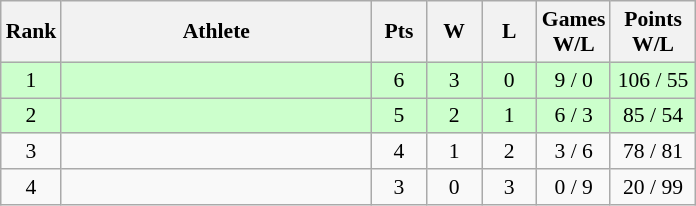<table class="wikitable" style="text-align: center; font-size:90% ">
<tr>
<th width="20">Rank</th>
<th width="200">Athlete</th>
<th width="30">Pts</th>
<th width="30">W</th>
<th width="30">L</th>
<th width="40">Games<br>W/L</th>
<th width="50">Points<br>W/L</th>
</tr>
<tr bgcolor=#ccffcc>
<td>1</td>
<td align=left></td>
<td>6</td>
<td>3</td>
<td>0</td>
<td>9 / 0</td>
<td>106 / 55</td>
</tr>
<tr bgcolor=#ccffcc>
<td>2</td>
<td align=left></td>
<td>5</td>
<td>2</td>
<td>1</td>
<td>6 / 3</td>
<td>85 / 54</td>
</tr>
<tr>
<td>3</td>
<td align=left></td>
<td>4</td>
<td>1</td>
<td>2</td>
<td>3 / 6</td>
<td>78 / 81</td>
</tr>
<tr>
<td>4</td>
<td align=left></td>
<td>3</td>
<td>0</td>
<td>3</td>
<td>0 / 9</td>
<td>20 / 99</td>
</tr>
</table>
